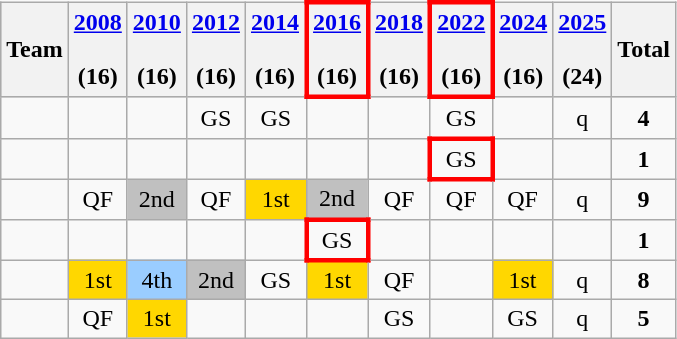<table class="wikitable">
<tr style="background:#cccccc;" align=center>
<th>Team</th>
<th><a href='#'>2008</a><br><br>(16)</th>
<th><a href='#'>2010</a><br><br>(16)</th>
<th><a href='#'>2012</a><br><br>(16)</th>
<th><a href='#'>2014</a><br><br>(16)</th>
<th style="border:3px solid red"><a href='#'>2016</a><br><br>(16)</th>
<th><a href='#'>2018</a><br><br>(16)</th>
<th style="border:3px solid red"><a href='#'>2022</a><br><br>(16)</th>
<th><a href='#'>2024</a><br><br>(16)</th>
<th><a href='#'>2025</a><br><br>(24)</th>
<th>Total</th>
</tr>
<tr align=center>
<td align=left></td>
<td></td>
<td></td>
<td>GS</td>
<td>GS</td>
<td></td>
<td></td>
<td>GS</td>
<td></td>
<td>q</td>
<td><strong>4</strong></td>
</tr>
<tr align=center>
<td align=left></td>
<td></td>
<td></td>
<td></td>
<td></td>
<td></td>
<td></td>
<td style="border: 3px solid red">GS</td>
<td></td>
<td></td>
<td><strong>1</strong></td>
</tr>
<tr align=center>
<td align=left></td>
<td>QF</td>
<td bgcolor=silver>2nd</td>
<td>QF</td>
<td bgcolor=gold>1st</td>
<td bgcolor=silver>2nd</td>
<td>QF</td>
<td>QF</td>
<td>QF</td>
<td>q</td>
<td><strong>9</strong></td>
</tr>
<tr align=center>
<td align=left></td>
<td></td>
<td></td>
<td></td>
<td></td>
<td style="border: 3px solid red">GS</td>
<td></td>
<td></td>
<td></td>
<td></td>
<td><strong>1</strong></td>
</tr>
<tr align=center>
<td align=left></td>
<td bgcolor=gold>1st</td>
<td bgcolor=#9acdff>4th</td>
<td bgcolor=silver>2nd</td>
<td>GS</td>
<td bgcolor=gold>1st</td>
<td>QF</td>
<td></td>
<td bgcolor=gold>1st</td>
<td>q</td>
<td><strong>8</strong></td>
</tr>
<tr align=center>
<td align=left></td>
<td>QF</td>
<td bgcolor=gold>1st</td>
<td></td>
<td></td>
<td></td>
<td>GS</td>
<td></td>
<td>GS</td>
<td>q</td>
<td><strong>5</strong></td>
</tr>
</table>
